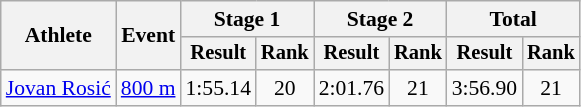<table class="wikitable" style="font-size:90%">
<tr>
<th rowspan="2">Athlete</th>
<th rowspan="2">Event</th>
<th colspan="2">Stage 1</th>
<th colspan="2">Stage 2</th>
<th colspan="2">Total</th>
</tr>
<tr style="font-size:95%">
<th>Result</th>
<th>Rank</th>
<th>Result</th>
<th>Rank</th>
<th>Result</th>
<th>Rank</th>
</tr>
<tr align=center>
<td align=left><a href='#'>Jovan Rosić</a></td>
<td align=left><a href='#'>800 m</a></td>
<td>1:55.14</td>
<td>20</td>
<td>2:01.76</td>
<td>21</td>
<td>3:56.90</td>
<td>21</td>
</tr>
</table>
